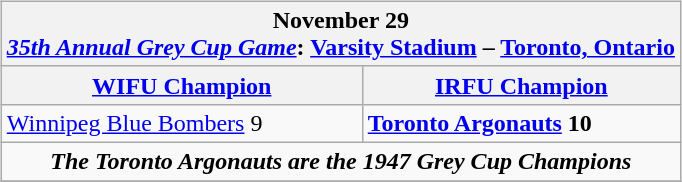<table cellspacing="10">
<tr>
<td valign="top"><br><table class="wikitable">
<tr>
<th bgcolor="#DDDDDD" colspan="4">November 29<br><em><a href='#'>35th Annual Grey Cup Game</a></em>: <a href='#'>Varsity Stadium</a> – <a href='#'>Toronto, Ontario</a></th>
</tr>
<tr>
<th><a href='#'>WIFU Champion</a></th>
<th><a href='#'>IRFU Champion</a></th>
</tr>
<tr>
<td><a href='#'>Winnipeg Blue Bombers</a> 9</td>
<td><strong><a href='#'>Toronto Argonauts</a> 10</strong></td>
</tr>
<tr>
<td align="center" colspan="4"><strong><em>The Toronto Argonauts are the 1947 Grey Cup Champions</em></strong></td>
</tr>
<tr>
</tr>
</table>
</td>
</tr>
</table>
